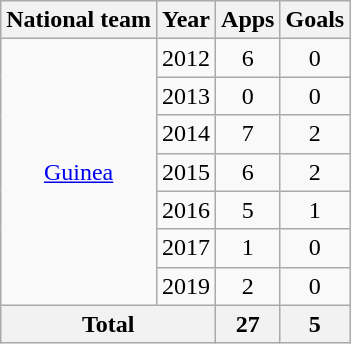<table class="wikitable" style="text-align:center">
<tr>
<th>National team</th>
<th>Year</th>
<th>Apps</th>
<th>Goals</th>
</tr>
<tr>
<td rowspan="7"><a href='#'>Guinea</a></td>
<td>2012</td>
<td>6</td>
<td>0</td>
</tr>
<tr>
<td>2013</td>
<td>0</td>
<td>0</td>
</tr>
<tr>
<td>2014</td>
<td>7</td>
<td>2</td>
</tr>
<tr>
<td>2015</td>
<td>6</td>
<td>2</td>
</tr>
<tr>
<td>2016</td>
<td>5</td>
<td>1</td>
</tr>
<tr>
<td>2017</td>
<td>1</td>
<td>0</td>
</tr>
<tr>
<td>2019</td>
<td>2</td>
<td>0</td>
</tr>
<tr>
<th colspan="2">Total</th>
<th>27</th>
<th>5</th>
</tr>
</table>
